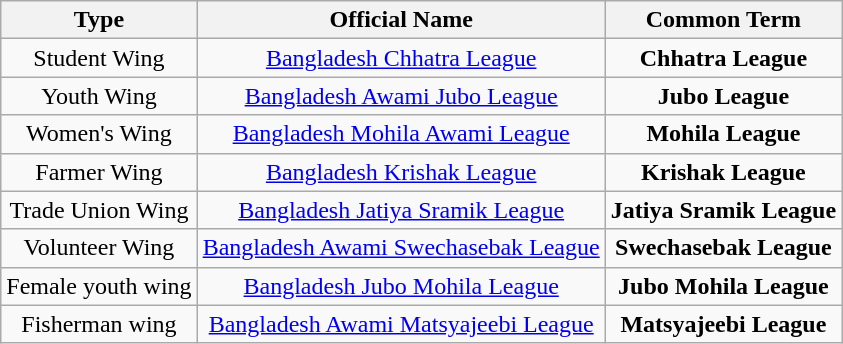<table class="wikitable" style="text-align:center">
<tr>
<th>Type</th>
<th>Official Name</th>
<th>Common Term</th>
</tr>
<tr>
<td>Student Wing</td>
<td><a href='#'>Bangladesh Chhatra League</a></td>
<td><strong>Chhatra League</strong></td>
</tr>
<tr>
<td>Youth Wing</td>
<td><a href='#'>Bangladesh Awami Jubo League</a></td>
<td><strong>Jubo League</strong></td>
</tr>
<tr>
<td>Women's Wing</td>
<td><a href='#'>Bangladesh Mohila Awami League</a></td>
<td><strong>Mohila League</strong></td>
</tr>
<tr>
<td>Farmer Wing</td>
<td><a href='#'>Bangladesh Krishak League</a></td>
<td><strong>Krishak League</strong></td>
</tr>
<tr>
<td>Trade Union Wing</td>
<td><a href='#'>Bangladesh Jatiya Sramik League</a></td>
<td><strong>Jatiya Sramik League</strong></td>
</tr>
<tr>
<td>Volunteer Wing</td>
<td><a href='#'>Bangladesh Awami Swechasebak League</a></td>
<td><strong>Swechasebak League</strong></td>
</tr>
<tr>
<td>Female  youth wing</td>
<td><a href='#'>Bangladesh Jubo Mohila League</a></td>
<td><strong>Jubo Mohila League</strong></td>
</tr>
<tr>
<td>Fisherman wing</td>
<td><a href='#'>Bangladesh Awami Matsyajeebi League</a></td>
<td><strong>Matsyajeebi League</strong></td>
</tr>
</table>
